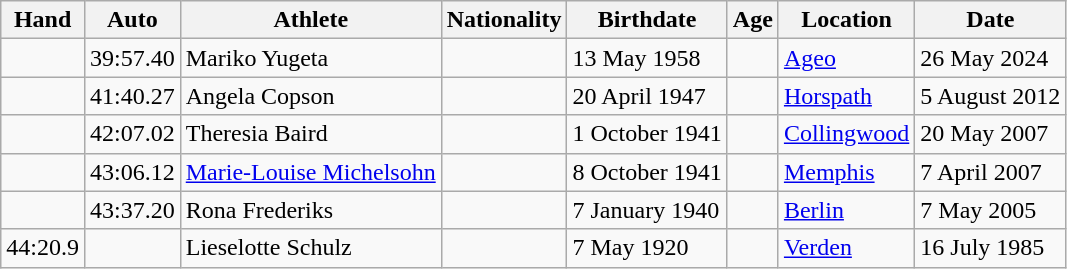<table class="wikitable">
<tr>
<th>Hand</th>
<th>Auto</th>
<th>Athlete</th>
<th>Nationality</th>
<th>Birthdate</th>
<th>Age</th>
<th>Location</th>
<th>Date</th>
</tr>
<tr>
<td></td>
<td>39:57.40</td>
<td>Mariko Yugeta</td>
<td></td>
<td>13 May 1958</td>
<td></td>
<td><a href='#'>Ageo</a></td>
<td>26 May 2024</td>
</tr>
<tr>
<td></td>
<td>41:40.27</td>
<td>Angela Copson</td>
<td></td>
<td>20 April 1947</td>
<td></td>
<td><a href='#'>Horspath</a></td>
<td>5 August 2012</td>
</tr>
<tr>
<td></td>
<td>42:07.02</td>
<td>Theresia Baird</td>
<td></td>
<td>1 October 1941</td>
<td></td>
<td><a href='#'>Collingwood</a></td>
<td>20 May 2007</td>
</tr>
<tr>
<td></td>
<td>43:06.12</td>
<td><a href='#'>Marie-Louise Michelsohn</a></td>
<td></td>
<td>8 October 1941</td>
<td></td>
<td><a href='#'>Memphis</a></td>
<td>7 April 2007</td>
</tr>
<tr>
<td></td>
<td>43:37.20</td>
<td>Rona Frederiks</td>
<td></td>
<td>7 January 1940</td>
<td></td>
<td><a href='#'>Berlin</a></td>
<td>7 May 2005</td>
</tr>
<tr>
<td>44:20.9</td>
<td></td>
<td>Lieselotte Schulz</td>
<td></td>
<td>7 May 1920</td>
<td></td>
<td><a href='#'>Verden</a></td>
<td>16 July 1985</td>
</tr>
</table>
